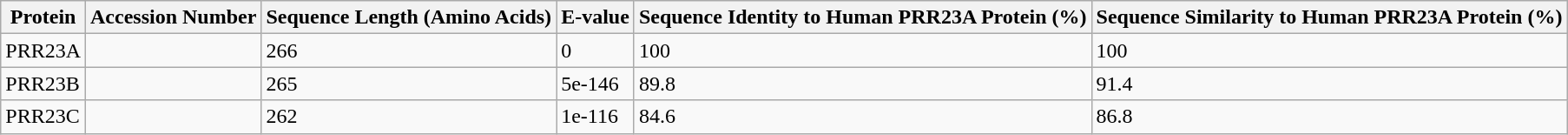<table class="wikitable mw-collapsible">
<tr>
<th>Protein</th>
<th>Accession Number</th>
<th>Sequence Length (Amino Acids)</th>
<th>E-value</th>
<th>Sequence Identity to Human PRR23A Protein (%)</th>
<th>Sequence Similarity to Human PRR23A Protein (%)</th>
</tr>
<tr>
<td>PRR23A</td>
<td></td>
<td>266</td>
<td>0</td>
<td>100</td>
<td>100</td>
</tr>
<tr>
<td>PRR23B</td>
<td></td>
<td>265</td>
<td>5e-146</td>
<td>89.8</td>
<td>91.4</td>
</tr>
<tr>
<td>PRR23C</td>
<td></td>
<td>262</td>
<td>1e-116</td>
<td>84.6</td>
<td>86.8</td>
</tr>
</table>
